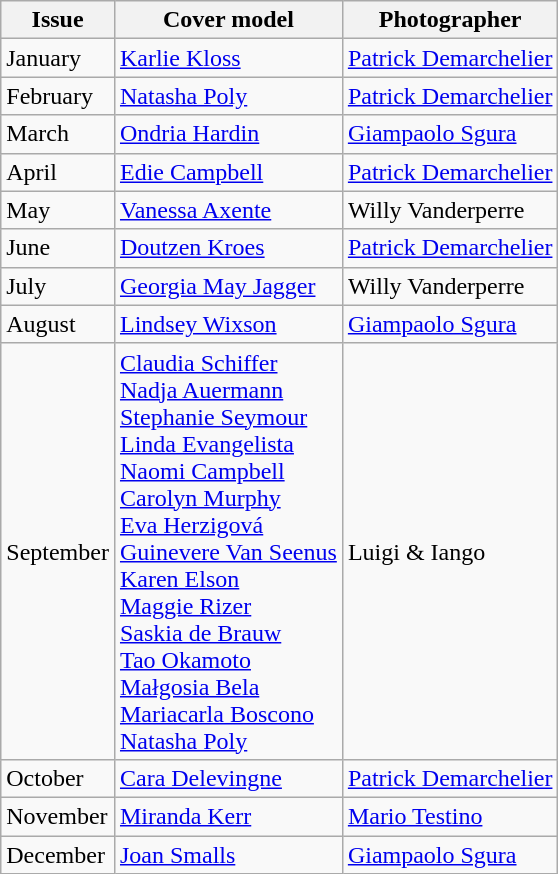<table class="sortable wikitable">
<tr>
<th>Issue</th>
<th>Cover model</th>
<th>Photographer</th>
</tr>
<tr>
<td>January</td>
<td><a href='#'>Karlie Kloss</a></td>
<td><a href='#'>Patrick Demarchelier</a></td>
</tr>
<tr>
<td>February</td>
<td><a href='#'>Natasha Poly</a></td>
<td><a href='#'>Patrick Demarchelier</a></td>
</tr>
<tr>
<td>March</td>
<td><a href='#'>Ondria Hardin</a></td>
<td><a href='#'>Giampaolo Sgura</a></td>
</tr>
<tr>
<td>April</td>
<td><a href='#'>Edie Campbell</a></td>
<td><a href='#'>Patrick Demarchelier</a></td>
</tr>
<tr>
<td>May</td>
<td><a href='#'>Vanessa Axente</a></td>
<td>Willy Vanderperre</td>
</tr>
<tr>
<td>June</td>
<td><a href='#'>Doutzen Kroes</a></td>
<td><a href='#'>Patrick Demarchelier</a></td>
</tr>
<tr>
<td>July</td>
<td><a href='#'>Georgia May Jagger</a></td>
<td>Willy Vanderperre</td>
</tr>
<tr>
<td>August</td>
<td><a href='#'>Lindsey Wixson</a></td>
<td><a href='#'>Giampaolo Sgura</a></td>
</tr>
<tr>
<td>September</td>
<td><a href='#'>Claudia Schiffer</a><br><a href='#'>Nadja Auermann</a><br><a href='#'>Stephanie Seymour</a><br><a href='#'>Linda Evangelista</a><br><a href='#'>Naomi Campbell</a><br> <a href='#'>Carolyn Murphy</a><br><a href='#'>Eva Herzigová</a><br><a href='#'>Guinevere Van Seenus</a><br><a href='#'>Karen Elson</a><br><a href='#'>Maggie Rizer</a><br><a href='#'>Saskia de Brauw</a><br><a href='#'>Tao Okamoto</a><br><a href='#'>Małgosia Bela</a><br><a href='#'>Mariacarla Boscono</a> <br><a href='#'>Natasha Poly</a></td>
<td>Luigi & Iango</td>
</tr>
<tr>
<td>October</td>
<td><a href='#'>Cara Delevingne</a></td>
<td><a href='#'>Patrick Demarchelier</a></td>
</tr>
<tr>
<td>November</td>
<td><a href='#'>Miranda Kerr</a></td>
<td><a href='#'>Mario Testino</a></td>
</tr>
<tr>
<td>December</td>
<td><a href='#'>Joan Smalls</a></td>
<td><a href='#'>Giampaolo Sgura</a></td>
</tr>
</table>
